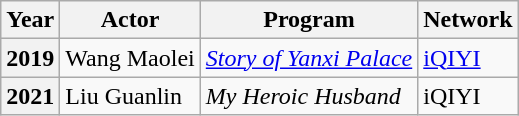<table class="wikitable plainrowheaders">
<tr>
<th>Year</th>
<th>Actor</th>
<th>Program</th>
<th>Network</th>
</tr>
<tr>
<th scope="row">2019</th>
<td>Wang Maolei</td>
<td><em><a href='#'>Story of Yanxi Palace</a></em></td>
<td><a href='#'>iQIYI</a></td>
</tr>
<tr>
<th scope="row">2021</th>
<td>Liu Guanlin</td>
<td><em>My Heroic Husband</em></td>
<td>iQIYI</td>
</tr>
</table>
